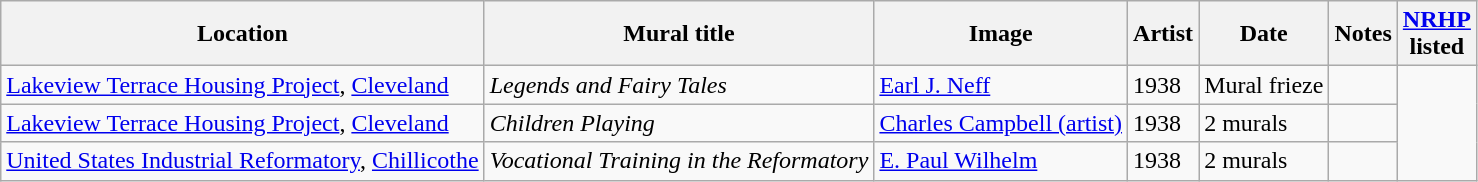<table class="wikitable sortable">
<tr>
<th>Location</th>
<th>Mural title</th>
<th>Image</th>
<th>Artist</th>
<th>Date</th>
<th>Notes</th>
<th><a href='#'>NRHP</a><br>listed</th>
</tr>
<tr>
<td><a href='#'>Lakeview Terrace Housing Project</a>, <a href='#'>Cleveland</a></td>
<td><em>Legends and Fairy Tales</em></td>
<td><a href='#'>Earl J. Neff</a></td>
<td>1938</td>
<td>Mural frieze</td>
<td></td>
</tr>
<tr>
<td><a href='#'>Lakeview Terrace Housing Project</a>, <a href='#'>Cleveland</a></td>
<td><em>Children Playing</em></td>
<td><a href='#'>Charles Campbell (artist)</a></td>
<td>1938</td>
<td>2 murals</td>
<td></td>
</tr>
<tr>
<td><a href='#'>United States Industrial Reformatory</a>, <a href='#'>Chillicothe</a></td>
<td><em>Vocational Training in the Reformatory</em></td>
<td><a href='#'>E. Paul Wilhelm</a></td>
<td>1938</td>
<td>2 murals</td>
<td></td>
</tr>
</table>
